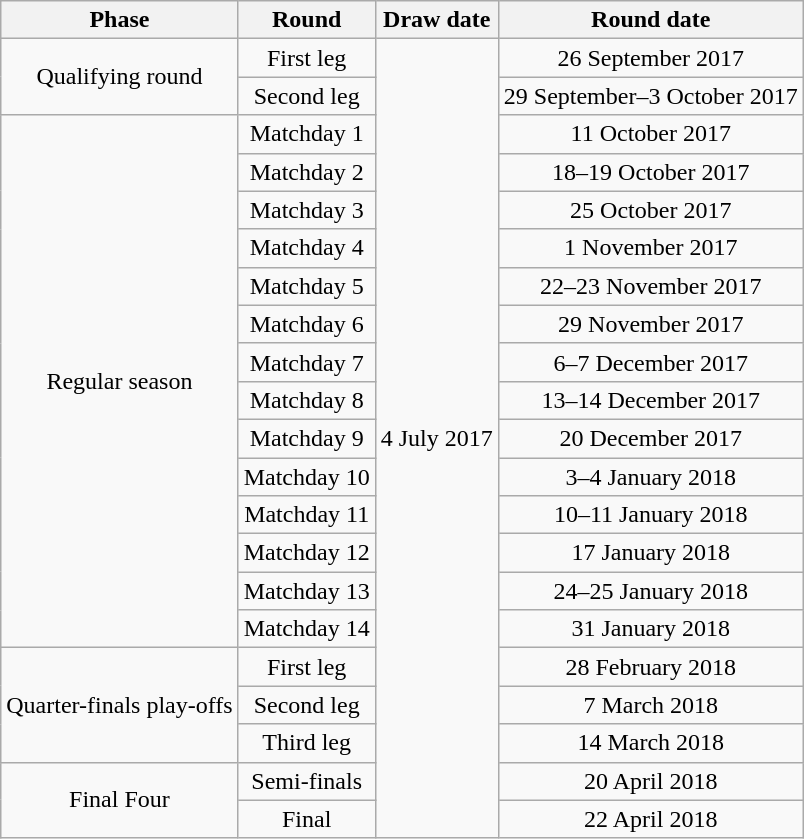<table class="wikitable" style="text-align:center">
<tr>
<th>Phase</th>
<th>Round</th>
<th>Draw date</th>
<th>Round date</th>
</tr>
<tr>
<td rowspan=2>Qualifying round</td>
<td>First leg</td>
<td rowspan=21>4 July 2017</td>
<td>26 September 2017</td>
</tr>
<tr>
<td>Second leg</td>
<td>29 September–3 October 2017</td>
</tr>
<tr>
<td rowspan=14>Regular season</td>
<td>Matchday 1</td>
<td>11 October 2017</td>
</tr>
<tr>
<td>Matchday 2</td>
<td>18–19 October 2017</td>
</tr>
<tr>
<td>Matchday 3</td>
<td>25 October 2017</td>
</tr>
<tr>
<td>Matchday 4</td>
<td>1 November 2017</td>
</tr>
<tr>
<td>Matchday 5</td>
<td>22–23 November 2017</td>
</tr>
<tr>
<td>Matchday 6</td>
<td>29 November 2017</td>
</tr>
<tr>
<td>Matchday 7</td>
<td>6–7 December 2017</td>
</tr>
<tr>
<td>Matchday 8</td>
<td>13–14 December 2017</td>
</tr>
<tr>
<td>Matchday 9</td>
<td>20 December 2017</td>
</tr>
<tr>
<td>Matchday 10</td>
<td>3–4 January 2018</td>
</tr>
<tr>
<td>Matchday 11</td>
<td>10–11 January 2018</td>
</tr>
<tr>
<td>Matchday 12</td>
<td>17 January 2018</td>
</tr>
<tr>
<td>Matchday 13</td>
<td>24–25 January 2018</td>
</tr>
<tr>
<td>Matchday 14</td>
<td>31 January 2018</td>
</tr>
<tr>
<td rowspan=3>Quarter-finals play-offs</td>
<td>First leg</td>
<td>28 February 2018</td>
</tr>
<tr>
<td>Second leg</td>
<td>7 March 2018</td>
</tr>
<tr>
<td>Third leg</td>
<td>14 March 2018</td>
</tr>
<tr>
<td rowspan=2>Final Four</td>
<td>Semi-finals</td>
<td>20 April 2018</td>
</tr>
<tr>
<td>Final</td>
<td>22 April 2018</td>
</tr>
</table>
